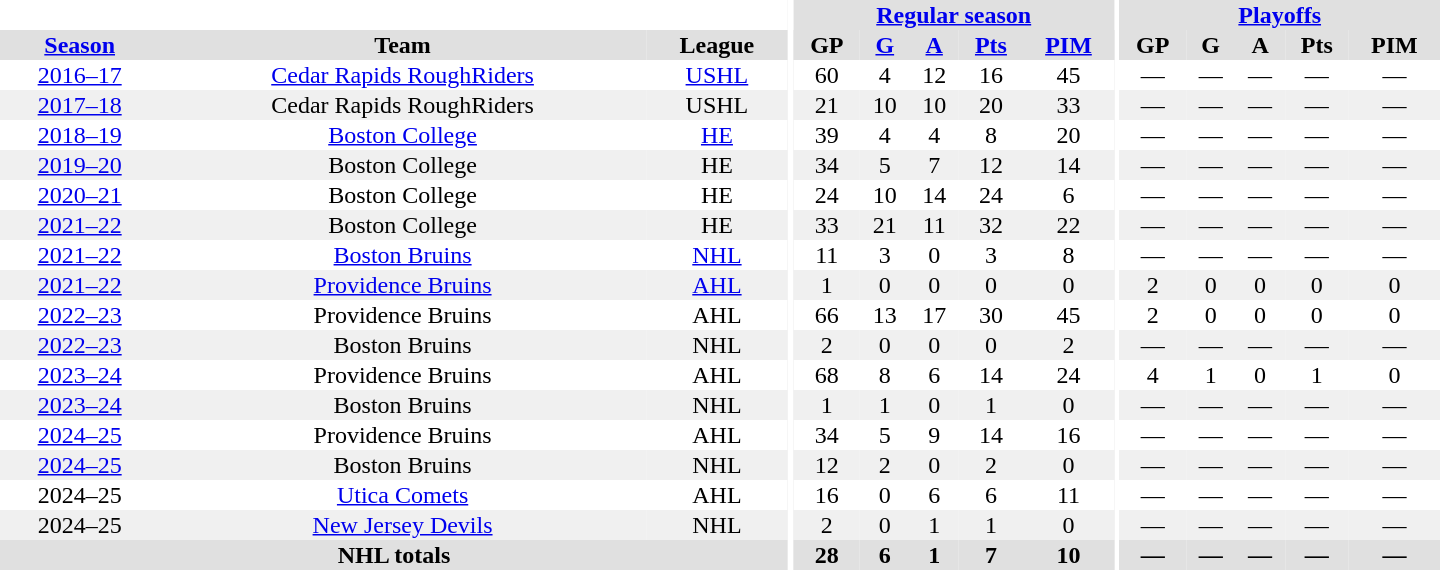<table border="0" cellpadding="1" cellspacing="0" style="text-align:center; width:60em">
<tr bgcolor="#e0e0e0">
<th colspan="3" bgcolor="#ffffff"></th>
<th rowspan="102" bgcolor="#ffffff"></th>
<th colspan="5"><a href='#'>Regular season</a></th>
<th rowspan="102" bgcolor="#ffffff"></th>
<th colspan="5"><a href='#'>Playoffs</a></th>
</tr>
<tr bgcolor="#e0e0e0">
<th><a href='#'>Season</a></th>
<th>Team</th>
<th>League</th>
<th>GP</th>
<th><a href='#'>G</a></th>
<th><a href='#'>A</a></th>
<th><a href='#'>Pts</a></th>
<th><a href='#'>PIM</a></th>
<th>GP</th>
<th>G</th>
<th>A</th>
<th>Pts</th>
<th>PIM</th>
</tr>
<tr>
<td><a href='#'>2016–17</a></td>
<td><a href='#'>Cedar Rapids RoughRiders</a></td>
<td><a href='#'>USHL</a></td>
<td>60</td>
<td>4</td>
<td>12</td>
<td>16</td>
<td>45</td>
<td>—</td>
<td>—</td>
<td>—</td>
<td>—</td>
<td>—</td>
</tr>
<tr bgcolor="f0f0f0">
<td><a href='#'>2017–18</a></td>
<td>Cedar Rapids RoughRiders</td>
<td>USHL</td>
<td>21</td>
<td>10</td>
<td>10</td>
<td>20</td>
<td>33</td>
<td>—</td>
<td>—</td>
<td>—</td>
<td>—</td>
<td>—</td>
</tr>
<tr>
<td><a href='#'>2018–19</a></td>
<td><a href='#'>Boston College</a></td>
<td><a href='#'>HE</a></td>
<td>39</td>
<td>4</td>
<td>4</td>
<td>8</td>
<td>20</td>
<td>—</td>
<td>—</td>
<td>—</td>
<td>—</td>
<td>—</td>
</tr>
<tr bgcolor="f0f0f0">
<td><a href='#'>2019–20</a></td>
<td>Boston College</td>
<td>HE</td>
<td>34</td>
<td>5</td>
<td>7</td>
<td>12</td>
<td>14</td>
<td>—</td>
<td>—</td>
<td>—</td>
<td>—</td>
<td>—</td>
</tr>
<tr>
<td><a href='#'>2020–21</a></td>
<td>Boston College</td>
<td>HE</td>
<td>24</td>
<td>10</td>
<td>14</td>
<td>24</td>
<td>6</td>
<td>—</td>
<td>—</td>
<td>—</td>
<td>—</td>
<td>—</td>
</tr>
<tr bgcolor="f0f0f0">
<td><a href='#'>2021–22</a></td>
<td>Boston College</td>
<td>HE</td>
<td>33</td>
<td>21</td>
<td>11</td>
<td>32</td>
<td>22</td>
<td>—</td>
<td>—</td>
<td>—</td>
<td>—</td>
<td>—</td>
</tr>
<tr>
<td><a href='#'>2021–22</a></td>
<td><a href='#'>Boston Bruins</a></td>
<td><a href='#'>NHL</a></td>
<td>11</td>
<td>3</td>
<td>0</td>
<td>3</td>
<td>8</td>
<td>—</td>
<td>—</td>
<td>—</td>
<td>—</td>
<td>—</td>
</tr>
<tr bgcolor="f0f0f0">
<td><a href='#'>2021–22</a></td>
<td><a href='#'>Providence Bruins</a></td>
<td><a href='#'>AHL</a></td>
<td>1</td>
<td>0</td>
<td>0</td>
<td>0</td>
<td>0</td>
<td>2</td>
<td>0</td>
<td>0</td>
<td>0</td>
<td>0</td>
</tr>
<tr>
<td><a href='#'>2022–23</a></td>
<td>Providence Bruins</td>
<td>AHL</td>
<td>66</td>
<td>13</td>
<td>17</td>
<td>30</td>
<td>45</td>
<td>2</td>
<td>0</td>
<td>0</td>
<td>0</td>
<td>0</td>
</tr>
<tr bgcolor="f0f0f0">
<td><a href='#'>2022–23</a></td>
<td>Boston Bruins</td>
<td>NHL</td>
<td>2</td>
<td>0</td>
<td>0</td>
<td>0</td>
<td>2</td>
<td>—</td>
<td>—</td>
<td>—</td>
<td>—</td>
<td>—</td>
</tr>
<tr>
<td><a href='#'>2023–24</a></td>
<td>Providence Bruins</td>
<td>AHL</td>
<td>68</td>
<td>8</td>
<td>6</td>
<td>14</td>
<td>24</td>
<td>4</td>
<td>1</td>
<td>0</td>
<td>1</td>
<td>0</td>
</tr>
<tr style="background:#f0f0f0;">
<td><a href='#'>2023–24</a></td>
<td>Boston Bruins</td>
<td>NHL</td>
<td>1</td>
<td>1</td>
<td>0</td>
<td>1</td>
<td>0</td>
<td>—</td>
<td>—</td>
<td>—</td>
<td>—</td>
<td>—</td>
</tr>
<tr>
<td><a href='#'>2024–25</a></td>
<td>Providence Bruins</td>
<td>AHL</td>
<td>34</td>
<td>5</td>
<td>9</td>
<td>14</td>
<td>16</td>
<td>—</td>
<td>—</td>
<td>—</td>
<td>—</td>
<td>—</td>
</tr>
<tr bgcolor="f0f0f0">
<td><a href='#'>2024–25</a></td>
<td>Boston Bruins</td>
<td>NHL</td>
<td>12</td>
<td>2</td>
<td>0</td>
<td>2</td>
<td>0</td>
<td>—</td>
<td>—</td>
<td>—</td>
<td>—</td>
<td>—</td>
</tr>
<tr>
<td>2024–25</td>
<td><a href='#'>Utica Comets</a></td>
<td>AHL</td>
<td>16</td>
<td>0</td>
<td>6</td>
<td>6</td>
<td>11</td>
<td>—</td>
<td>—</td>
<td>—</td>
<td>—</td>
<td>—</td>
</tr>
<tr bgcolor="f0f0f0">
<td>2024–25</td>
<td><a href='#'>New Jersey Devils</a></td>
<td>NHL</td>
<td>2</td>
<td>0</td>
<td>1</td>
<td>1</td>
<td>0</td>
<td>—</td>
<td>—</td>
<td>—</td>
<td>—</td>
<td>—</td>
</tr>
<tr bgcolor="#e0e0e0">
<th colspan="3">NHL totals</th>
<th>28</th>
<th>6</th>
<th>1</th>
<th>7</th>
<th>10</th>
<th>—</th>
<th>—</th>
<th>—</th>
<th>—</th>
<th>—</th>
</tr>
</table>
